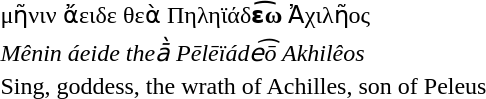<table>
<tr class="polytonic">
<td rowspan="5"></td>
<td>μῆνιν ἄειδε θεὰ Πηληϊάδ<strong>ε͡ω</strong> Ἀχιλῆος</td>
</tr>
<tr class="polyonic">
</tr>
<tr class="unicode">
<td><em>Mênin áeide theā&#768; Pēlēïáde&#865;ō Akhilêos</em></td>
</tr>
<tr>
<td>Sing, goddess, the wrath of Achilles, son of Peleus</td>
</tr>
<tr class="unicode">
</tr>
</table>
